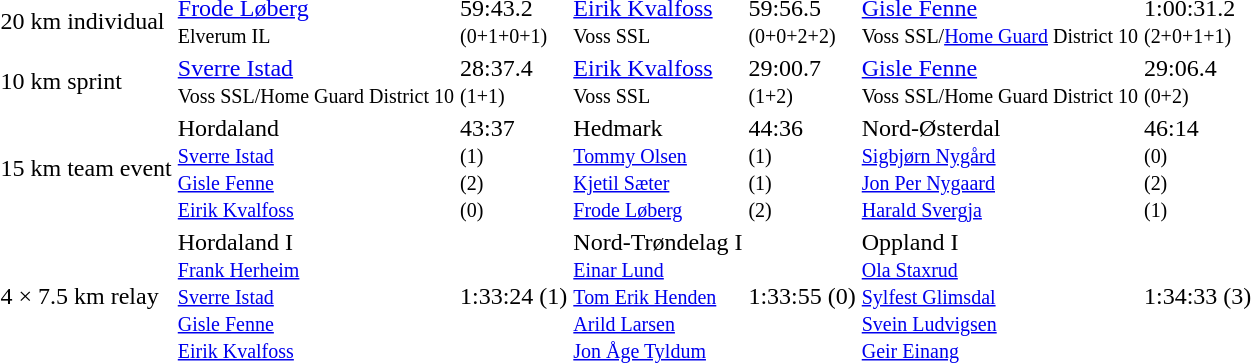<table>
<tr>
<td>20 km individual</td>
<td><a href='#'>Frode Løberg</a><br><small>Elverum IL</small></td>
<td>59:43.2<br><small>(0+1+0+1)</small></td>
<td><a href='#'>Eirik Kvalfoss</a><br><small>Voss SSL</small></td>
<td>59:56.5<br><small>(0+0+2+2)</small></td>
<td><a href='#'>Gisle Fenne</a><br><small>Voss SSL/<a href='#'>Home Guard</a> District 10</small></td>
<td>1:00:31.2<br><small>(2+0+1+1)</small></td>
</tr>
<tr>
<td>10 km sprint</td>
<td><a href='#'>Sverre Istad</a><br><small>Voss SSL/Home Guard District 10</small></td>
<td>28:37.4<br><small>(1+1)</small></td>
<td><a href='#'>Eirik Kvalfoss</a><br><small>Voss SSL</small></td>
<td>29:00.7<br><small>(1+2)</small></td>
<td><a href='#'>Gisle Fenne</a><br><small>Voss SSL/Home Guard District 10</small></td>
<td>29:06.4<br><small>(0+2)</small></td>
</tr>
<tr>
<td>15 km team event</td>
<td>Hordaland<br><small><a href='#'>Sverre Istad</a><br><a href='#'>Gisle Fenne</a><br><a href='#'>Eirik Kvalfoss</a></small></td>
<td>43:37<br><small>(1)<br>(2)<br>(0)</small></td>
<td>Hedmark<br><small><a href='#'>Tommy Olsen</a><br><a href='#'>Kjetil Sæter</a><br><a href='#'>Frode Løberg</a></small></td>
<td>44:36<br><small>(1)<br>(1)<br>(2)</small></td>
<td>Nord-Østerdal<br><small><a href='#'>Sigbjørn Nygård</a><br><a href='#'>Jon Per Nygaard</a><br><a href='#'>Harald Svergja</a></small></td>
<td>46:14<br><small>(0)<br>(2)<br>(1)</small></td>
</tr>
<tr>
<td>4 × 7.5 km relay</td>
<td>Hordaland I<br><small><a href='#'>Frank Herheim</a><br><a href='#'>Sverre Istad</a><br><a href='#'>Gisle Fenne</a><br><a href='#'>Eirik Kvalfoss</a></small></td>
<td>1:33:24 (1)</td>
<td>Nord-Trøndelag I<br><small><a href='#'>Einar Lund</a><br><a href='#'>Tom Erik Henden</a><br><a href='#'>Arild Larsen</a><br><a href='#'>Jon Åge Tyldum</a></small></td>
<td>1:33:55 (0)</td>
<td>Oppland I<br><small><a href='#'>Ola Staxrud</a><br><a href='#'>Sylfest Glimsdal</a><br><a href='#'>Svein Ludvigsen</a><br><a href='#'>Geir Einang</a></small></td>
<td>1:34:33 (3)</td>
</tr>
</table>
